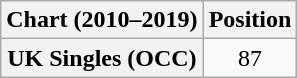<table class="wikitable plainrowheaders">
<tr>
<th scope="col">Chart (2010–2019)</th>
<th scope="col">Position</th>
</tr>
<tr>
<th scope="row">UK Singles (OCC)</th>
<td style="text-align:center;">87</td>
</tr>
</table>
